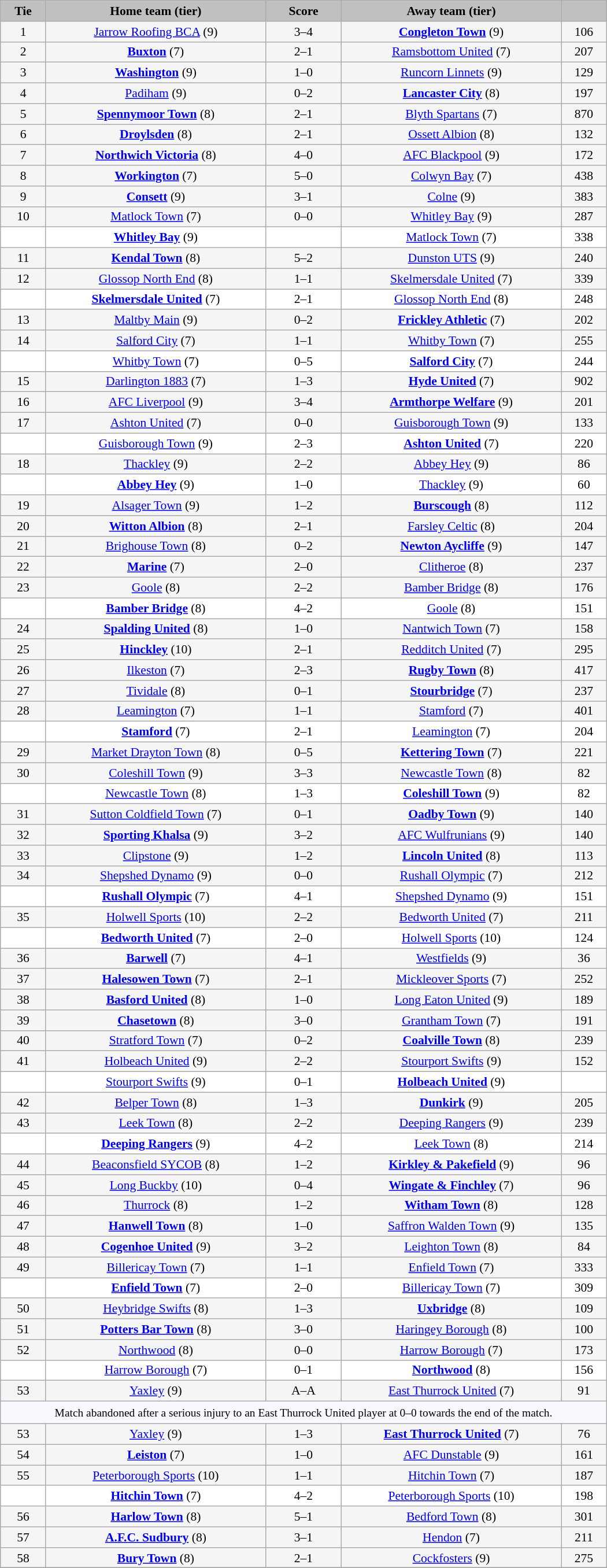<table class="wikitable" style="width: 700px; background:WhiteSmoke; text-align:center; font-size:90%">
<tr>
<td scope="col" style="width:  7.50%; background:silver;"><strong>Tie</strong></td>
<td scope="col" style="width: 36.25%; background:silver;"><strong>Home team (tier)</strong></td>
<td scope="col" style="width: 12.50%; background:silver;"><strong>Score</strong></td>
<td scope="col" style="width: 36.25%; background:silver;"><strong>Away team (tier)</strong></td>
<td scope="col" style="width:  7.50%; background:silver;"><strong></strong></td>
</tr>
<tr>
<td>1</td>
<td><a href='#'>Jarrow Roofing BCA</a> (9)</td>
<td>3–4</td>
<td><strong><a href='#'>Congleton Town</a></strong> (9)</td>
<td>106</td>
</tr>
<tr>
<td>2</td>
<td><strong><a href='#'>Buxton</a></strong> (7)</td>
<td>2–1</td>
<td><a href='#'>Ramsbottom United</a> (7)</td>
<td>207</td>
</tr>
<tr>
<td>3</td>
<td><strong><a href='#'>Washington</a></strong> (9)</td>
<td>1–0</td>
<td><a href='#'>Runcorn Linnets</a> (9)</td>
<td>129</td>
</tr>
<tr>
<td>4</td>
<td><a href='#'>Padiham</a> (9)</td>
<td>0–2</td>
<td><strong><a href='#'>Lancaster City</a></strong> (8)</td>
<td>197</td>
</tr>
<tr>
<td>5</td>
<td><strong><a href='#'>Spennymoor Town</a></strong> (8)</td>
<td>2–1</td>
<td><a href='#'>Blyth Spartans</a> (7)</td>
<td>870</td>
</tr>
<tr>
<td>6</td>
<td><strong><a href='#'>Droylsden</a></strong> (8)</td>
<td>2–1</td>
<td><a href='#'>Ossett Albion</a> (8)</td>
<td>132</td>
</tr>
<tr>
<td>7</td>
<td><strong><a href='#'>Northwich Victoria</a></strong> (8)</td>
<td>4–0</td>
<td><a href='#'>AFC Blackpool</a> (9)</td>
<td>172</td>
</tr>
<tr>
<td>8</td>
<td><strong><a href='#'>Workington</a></strong> (7)</td>
<td>5–0</td>
<td><a href='#'>Colwyn Bay</a> (7)</td>
<td>438</td>
</tr>
<tr>
<td>9</td>
<td><strong><a href='#'>Consett</a></strong> (9)</td>
<td>3–1</td>
<td><a href='#'>Colne</a> (9)</td>
<td>383</td>
</tr>
<tr>
<td>10</td>
<td><a href='#'>Matlock Town</a> (7)</td>
<td>0–0</td>
<td><a href='#'>Whitley Bay</a> (9)</td>
<td>287</td>
</tr>
<tr style="background:white;">
<td><em></em></td>
<td><strong><a href='#'>Whitley Bay</a></strong> (9)</td>
<td></td>
<td><a href='#'>Matlock Town</a> (7)</td>
<td>338</td>
</tr>
<tr>
<td>11</td>
<td><strong><a href='#'>Kendal Town</a></strong> (8)</td>
<td>5–2</td>
<td><a href='#'>Dunston UTS</a> (9)</td>
<td>240</td>
</tr>
<tr>
<td>12</td>
<td><a href='#'>Glossop North End</a> (8)</td>
<td>1–1</td>
<td><a href='#'>Skelmersdale United</a> (7)</td>
<td>339</td>
</tr>
<tr style="background:white;">
<td><em></em></td>
<td><strong><a href='#'>Skelmersdale United</a></strong> (7)</td>
<td>2–1 </td>
<td><a href='#'>Glossop North End</a> (8)</td>
<td>248</td>
</tr>
<tr>
<td>13</td>
<td><a href='#'>Maltby Main</a> (9)</td>
<td>0–2</td>
<td><strong><a href='#'>Frickley Athletic</a></strong> (7)</td>
<td>202</td>
</tr>
<tr>
<td>14</td>
<td><a href='#'>Salford City</a> (7)</td>
<td>1–1</td>
<td><a href='#'>Whitby Town</a> (7)</td>
<td>255</td>
</tr>
<tr style="background:white;">
<td><em></em></td>
<td><a href='#'>Whitby Town</a> (7)</td>
<td>0–5</td>
<td><strong><a href='#'>Salford City</a></strong> (7)</td>
<td>244</td>
</tr>
<tr>
<td>15</td>
<td><a href='#'>Darlington 1883</a> (7)</td>
<td>1–3</td>
<td><strong><a href='#'>Hyde United</a></strong> (7)</td>
<td>902</td>
</tr>
<tr>
<td>16</td>
<td><a href='#'>AFC Liverpool</a> (9)</td>
<td>3–4</td>
<td><strong><a href='#'>Armthorpe Welfare</a></strong> (9)</td>
<td>201</td>
</tr>
<tr>
<td>17</td>
<td><a href='#'>Ashton United</a> (7)</td>
<td>0–0</td>
<td><a href='#'>Guisborough Town</a> (9)</td>
<td>133</td>
</tr>
<tr style="background:white;">
<td><em></em></td>
<td><a href='#'>Guisborough Town</a> (9)</td>
<td>2–3</td>
<td><strong><a href='#'>Ashton United</a></strong> (7)</td>
<td>220</td>
</tr>
<tr>
<td>18</td>
<td><a href='#'>Thackley</a> (9)</td>
<td>2–2</td>
<td><a href='#'>Abbey Hey</a> (9)</td>
<td>86</td>
</tr>
<tr style="background:white;">
<td><em></em></td>
<td><strong><a href='#'>Abbey Hey</a></strong> (9)</td>
<td>1–0</td>
<td><a href='#'>Thackley</a> (9)</td>
<td>60</td>
</tr>
<tr>
<td>19</td>
<td><a href='#'>Alsager Town</a> (9)</td>
<td>1–2</td>
<td><strong><a href='#'>Burscough</a></strong> (8)</td>
<td>112</td>
</tr>
<tr>
<td>20</td>
<td><strong><a href='#'>Witton Albion</a></strong> (8)</td>
<td>2–1</td>
<td><a href='#'>Farsley Celtic</a> (8)</td>
<td>204</td>
</tr>
<tr>
<td>21</td>
<td><a href='#'>Brighouse Town</a> (8)</td>
<td>0–2</td>
<td><strong><a href='#'>Newton Aycliffe</a></strong> (9)</td>
<td>147</td>
</tr>
<tr>
<td>22</td>
<td><strong><a href='#'>Marine</a></strong> (7)</td>
<td>2–0</td>
<td><a href='#'>Clitheroe</a> (8)</td>
<td>237</td>
</tr>
<tr>
<td>23</td>
<td><a href='#'>Goole</a> (8)</td>
<td>2–2</td>
<td><a href='#'>Bamber Bridge</a> (8)</td>
<td>176</td>
</tr>
<tr style="background:white;">
<td><em></em></td>
<td><strong><a href='#'>Bamber Bridge</a></strong> (8)</td>
<td>4–2</td>
<td><a href='#'>Goole</a> (8)</td>
<td>151</td>
</tr>
<tr>
<td>24</td>
<td><strong><a href='#'>Spalding United</a></strong> (8)</td>
<td>1–0</td>
<td><a href='#'>Nantwich Town</a> (7)</td>
<td>158</td>
</tr>
<tr>
<td>25</td>
<td><strong><a href='#'>Hinckley</a></strong> (10)</td>
<td>2–1</td>
<td><a href='#'>Redditch United</a> (7)</td>
<td>295</td>
</tr>
<tr>
<td>26</td>
<td><a href='#'>Ilkeston</a> (7)</td>
<td>2–3</td>
<td><strong><a href='#'>Rugby Town</a></strong> (8)</td>
<td>417</td>
</tr>
<tr>
<td>27</td>
<td><a href='#'>Tividale</a> (8)</td>
<td>0–1</td>
<td><strong><a href='#'>Stourbridge</a></strong> (7)</td>
<td>237</td>
</tr>
<tr>
<td>28</td>
<td><a href='#'>Leamington</a> (7)</td>
<td>1–1</td>
<td><a href='#'>Stamford</a> (7)</td>
<td>401</td>
</tr>
<tr style="background:white;">
<td><em></em></td>
<td><strong><a href='#'>Stamford</a></strong> (7)</td>
<td>2–1</td>
<td><a href='#'>Leamington</a> (7)</td>
<td>204</td>
</tr>
<tr>
<td>29</td>
<td><a href='#'>Market Drayton Town</a> (8)</td>
<td>0–5</td>
<td><strong><a href='#'>Kettering Town</a></strong> (7)</td>
<td>221</td>
</tr>
<tr>
<td>30</td>
<td><a href='#'>Coleshill Town</a> (9)</td>
<td>3–3</td>
<td><a href='#'>Newcastle Town</a> (8)</td>
<td>82</td>
</tr>
<tr style="background:white;">
<td><em></em></td>
<td><a href='#'>Newcastle Town</a> (8)</td>
<td>1–3</td>
<td><strong><a href='#'>Coleshill Town</a></strong> (9)</td>
<td>82</td>
</tr>
<tr>
<td>31</td>
<td><a href='#'>Sutton Coldfield Town</a> (7)</td>
<td>0–1</td>
<td><strong><a href='#'>Oadby Town</a></strong> (9)</td>
<td>140</td>
</tr>
<tr>
<td>32</td>
<td><strong><a href='#'>Sporting Khalsa</a></strong> (9)</td>
<td>3–2</td>
<td><a href='#'>AFC Wulfrunians</a> (9)</td>
<td>140</td>
</tr>
<tr>
<td>33</td>
<td><a href='#'>Clipstone</a> (9)</td>
<td>1–2</td>
<td><strong><a href='#'>Lincoln United</a></strong> (8)</td>
<td>113</td>
</tr>
<tr>
<td>34</td>
<td><a href='#'>Shepshed Dynamo</a> (9)</td>
<td>0–0</td>
<td><a href='#'>Rushall Olympic</a> (7)</td>
<td>212</td>
</tr>
<tr style="background:white;">
<td><em></em></td>
<td><strong><a href='#'>Rushall Olympic</a></strong> (7)</td>
<td>4–1</td>
<td><a href='#'>Shepshed Dynamo</a> (9)</td>
<td>151</td>
</tr>
<tr>
<td>35</td>
<td><a href='#'>Holwell Sports</a> (10)</td>
<td>2–2</td>
<td><a href='#'>Bedworth United</a> (7)</td>
<td>211</td>
</tr>
<tr style="background:white;">
<td><em></em></td>
<td><strong><a href='#'>Bedworth United</a></strong> (7)</td>
<td>2–0 </td>
<td><a href='#'>Holwell Sports</a> (10)</td>
<td>124</td>
</tr>
<tr>
<td>36</td>
<td><strong><a href='#'>Barwell</a></strong> (7)</td>
<td>4–1</td>
<td><a href='#'>Westfields</a> (9)</td>
<td>36</td>
</tr>
<tr>
<td>37</td>
<td><strong><a href='#'>Halesowen Town</a></strong> (7)</td>
<td>2–1</td>
<td><a href='#'>Mickleover Sports</a> (7)</td>
<td>252</td>
</tr>
<tr>
<td>38</td>
<td><strong><a href='#'>Basford United</a></strong> (8)</td>
<td>1–0</td>
<td><a href='#'>Long Eaton United</a> (9)</td>
<td>189</td>
</tr>
<tr>
<td>39</td>
<td><strong><a href='#'>Chasetown</a></strong> (8)</td>
<td>3–0</td>
<td><a href='#'>Grantham Town</a> (7)</td>
<td>191</td>
</tr>
<tr>
<td>40</td>
<td><a href='#'>Stratford Town</a> (7)</td>
<td>0–2</td>
<td><strong><a href='#'>Coalville Town</a></strong> (8)</td>
<td>239</td>
</tr>
<tr>
<td>41</td>
<td><a href='#'>Holbeach United</a> (9)</td>
<td>2–2</td>
<td><a href='#'>Stourport Swifts</a> (9)</td>
<td>152</td>
</tr>
<tr style="background:white;">
<td><em></em></td>
<td><a href='#'>Stourport Swifts</a> (9)</td>
<td>0–1 </td>
<td><strong><a href='#'>Holbeach United</a></strong> (9)</td>
<td></td>
</tr>
<tr>
<td>42</td>
<td><a href='#'>Belper Town</a> (8)</td>
<td>1–3</td>
<td><strong><a href='#'>Dunkirk</a></strong> (9)</td>
<td>205</td>
</tr>
<tr>
<td>43</td>
<td><a href='#'>Leek Town</a> (8)</td>
<td>2–2</td>
<td><a href='#'>Deeping Rangers</a> (9)</td>
<td>239</td>
</tr>
<tr style="background:white;">
<td><em></em></td>
<td><strong><a href='#'>Deeping Rangers</a></strong> (9)</td>
<td>4–2</td>
<td><a href='#'>Leek Town</a> (8)</td>
<td>214</td>
</tr>
<tr>
<td>44</td>
<td><a href='#'>Beaconsfield SYCOB</a> (8)</td>
<td>1–2</td>
<td><strong><a href='#'>Kirkley & Pakefield</a></strong> (9)</td>
<td>96</td>
</tr>
<tr>
<td>45</td>
<td><a href='#'>Long Buckby</a> (10)</td>
<td>0–4</td>
<td><strong><a href='#'>Wingate & Finchley</a></strong> (7)</td>
<td>96</td>
</tr>
<tr>
<td>46</td>
<td><a href='#'>Thurrock</a> (8)</td>
<td>1–2</td>
<td><strong><a href='#'>Witham Town</a></strong> (8)</td>
<td>128</td>
</tr>
<tr>
<td>47</td>
<td><strong><a href='#'>Hanwell Town</a></strong> (8)</td>
<td>1–0</td>
<td><a href='#'>Saffron Walden Town</a> (9)</td>
<td>135</td>
</tr>
<tr>
<td>48</td>
<td><strong><a href='#'>Cogenhoe United</a></strong> (9)</td>
<td>3–2</td>
<td><a href='#'>Leighton Town</a> (8)</td>
<td>84</td>
</tr>
<tr>
<td>49</td>
<td><a href='#'>Billericay Town</a> (7)</td>
<td>1–1</td>
<td><a href='#'>Enfield Town</a> (7)</td>
<td>333</td>
</tr>
<tr style="background:white;">
<td><em></em></td>
<td><strong><a href='#'>Enfield Town</a></strong> (7)</td>
<td>2–0</td>
<td><a href='#'>Billericay Town</a> (7)</td>
<td>309</td>
</tr>
<tr>
<td>50</td>
<td><a href='#'>Heybridge Swifts</a> (8)</td>
<td>1–3</td>
<td><strong><a href='#'>Uxbridge</a></strong> (8)</td>
<td>109</td>
</tr>
<tr>
<td>51</td>
<td><strong><a href='#'>Potters Bar Town</a></strong> (8)</td>
<td>3–0</td>
<td><a href='#'>Haringey Borough</a> (8)</td>
<td>100</td>
</tr>
<tr>
<td>52</td>
<td><a href='#'>Northwood</a> (8)</td>
<td>0–0</td>
<td><a href='#'>Harrow Borough</a> (7)</td>
<td>173</td>
</tr>
<tr style="background:white;">
<td><em></em></td>
<td><a href='#'>Harrow Borough</a> (7)</td>
<td>0–1</td>
<td><strong><a href='#'>Northwood</a></strong> (8)</td>
<td>156</td>
</tr>
<tr>
<td>53</td>
<td><a href='#'>Yaxley</a> (9)</td>
<td>A–A</td>
<td><a href='#'>East Thurrock United</a> (7)</td>
<td>91</td>
</tr>
<tr>
<td colspan="5" style="background:GhostWhite; height:20px; text-align:center; font-size:90%">Match abandoned after a serious injury to an East Thurrock United player at 0–0 towards the end of the match.</td>
</tr>
<tr>
<td>53</td>
<td><a href='#'>Yaxley</a> (9)</td>
<td>1–3</td>
<td><strong><a href='#'>East Thurrock United</a></strong> (7)</td>
<td>76</td>
</tr>
<tr>
<td>54</td>
<td><strong><a href='#'>Leiston</a></strong> (7)</td>
<td>1–0</td>
<td><a href='#'>AFC Dunstable</a> (9)</td>
<td>161</td>
</tr>
<tr>
<td>55</td>
<td><a href='#'>Peterborough Sports</a> (10)</td>
<td>1–1</td>
<td><a href='#'>Hitchin Town</a> (7)</td>
<td>187</td>
</tr>
<tr style="background:white;">
<td><em></em></td>
<td><strong><a href='#'>Hitchin Town</a></strong> (7)</td>
<td>4–2 </td>
<td><a href='#'>Peterborough Sports</a> (10)</td>
<td>198</td>
</tr>
<tr>
<td>56</td>
<td><strong><a href='#'>Harlow Town</a></strong> (8)</td>
<td>5–1</td>
<td><a href='#'>Bedford Town</a> (8)</td>
<td>301</td>
</tr>
<tr>
<td>57</td>
<td><strong><a href='#'>A.F.C. Sudbury</a></strong> (8)</td>
<td>3–1</td>
<td><a href='#'>Hendon</a> (7)</td>
<td>211</td>
</tr>
<tr>
<td>58</td>
<td><strong><a href='#'>Bury Town</a></strong> (8)</td>
<td>2–1</td>
<td><a href='#'>Cockfosters</a> (9)</td>
<td>275</td>
</tr>
<tr>
</tr>
</table>
